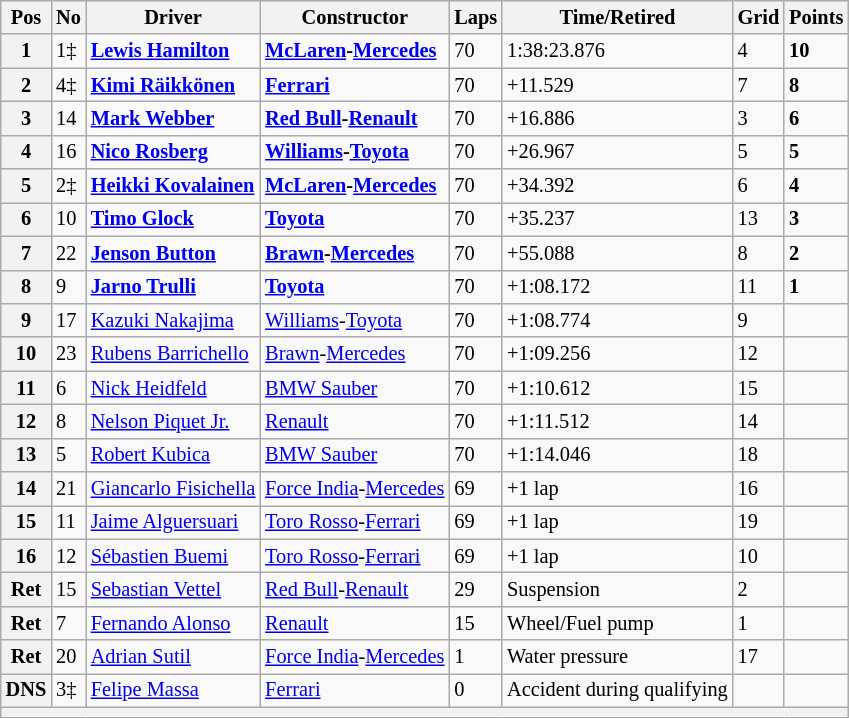<table class="wikitable" style="font-size: 85%">
<tr>
<th>Pos</th>
<th>No</th>
<th>Driver</th>
<th>Constructor</th>
<th>Laps</th>
<th>Time/Retired</th>
<th>Grid</th>
<th>Points</th>
</tr>
<tr>
<th>1</th>
<td>1‡</td>
<td> <strong><a href='#'>Lewis Hamilton</a></strong></td>
<td><strong><a href='#'>McLaren</a>-<a href='#'>Mercedes</a></strong></td>
<td>70</td>
<td>1:38:23.876</td>
<td>4</td>
<td><strong>10</strong></td>
</tr>
<tr>
<th>2</th>
<td>4‡</td>
<td> <strong><a href='#'>Kimi Räikkönen</a></strong></td>
<td><strong><a href='#'>Ferrari</a></strong></td>
<td>70</td>
<td>+11.529</td>
<td>7</td>
<td><strong>8</strong></td>
</tr>
<tr>
<th>3</th>
<td>14</td>
<td> <strong><a href='#'>Mark Webber</a></strong></td>
<td><strong><a href='#'>Red Bull</a>-<a href='#'>Renault</a></strong></td>
<td>70</td>
<td>+16.886</td>
<td>3</td>
<td><strong>6</strong></td>
</tr>
<tr>
<th>4</th>
<td>16</td>
<td> <strong><a href='#'>Nico Rosberg</a></strong></td>
<td><strong><a href='#'>Williams</a>-<a href='#'>Toyota</a></strong></td>
<td>70</td>
<td>+26.967</td>
<td>5</td>
<td><strong>5</strong></td>
</tr>
<tr>
<th>5</th>
<td>2‡</td>
<td> <strong><a href='#'>Heikki Kovalainen</a></strong></td>
<td><strong><a href='#'>McLaren</a>-<a href='#'>Mercedes</a></strong></td>
<td>70</td>
<td>+34.392</td>
<td>6</td>
<td><strong>4</strong></td>
</tr>
<tr>
<th>6</th>
<td>10</td>
<td> <strong><a href='#'>Timo Glock</a></strong></td>
<td><strong><a href='#'>Toyota</a></strong></td>
<td>70</td>
<td>+35.237</td>
<td>13</td>
<td><strong>3</strong></td>
</tr>
<tr>
<th>7</th>
<td>22</td>
<td> <strong><a href='#'>Jenson Button</a></strong></td>
<td><strong><a href='#'>Brawn</a>-<a href='#'>Mercedes</a></strong></td>
<td>70</td>
<td>+55.088</td>
<td>8</td>
<td><strong>2</strong></td>
</tr>
<tr>
<th>8</th>
<td>9</td>
<td> <strong><a href='#'>Jarno Trulli</a></strong></td>
<td><strong><a href='#'>Toyota</a></strong></td>
<td>70</td>
<td>+1:08.172</td>
<td>11</td>
<td><strong>1</strong></td>
</tr>
<tr>
<th>9</th>
<td>17</td>
<td> <a href='#'>Kazuki Nakajima</a></td>
<td><a href='#'>Williams</a>-<a href='#'>Toyota</a></td>
<td>70</td>
<td>+1:08.774</td>
<td>9</td>
<td></td>
</tr>
<tr>
<th>10</th>
<td>23</td>
<td> <a href='#'>Rubens Barrichello</a></td>
<td><a href='#'>Brawn</a>-<a href='#'>Mercedes</a></td>
<td>70</td>
<td>+1:09.256</td>
<td>12</td>
<td></td>
</tr>
<tr>
<th>11</th>
<td>6</td>
<td> <a href='#'>Nick Heidfeld</a></td>
<td><a href='#'>BMW Sauber</a></td>
<td>70</td>
<td>+1:10.612</td>
<td>15</td>
<td></td>
</tr>
<tr>
<th>12</th>
<td>8</td>
<td> <a href='#'>Nelson Piquet Jr.</a></td>
<td><a href='#'>Renault</a></td>
<td>70</td>
<td>+1:11.512</td>
<td>14</td>
<td></td>
</tr>
<tr>
<th>13</th>
<td>5</td>
<td> <a href='#'>Robert Kubica</a></td>
<td><a href='#'>BMW Sauber</a></td>
<td>70</td>
<td>+1:14.046</td>
<td>18</td>
<td></td>
</tr>
<tr>
<th>14</th>
<td>21</td>
<td> <a href='#'>Giancarlo Fisichella</a></td>
<td><a href='#'>Force India</a>-<a href='#'>Mercedes</a></td>
<td>69</td>
<td>+1 lap</td>
<td>16</td>
<td></td>
</tr>
<tr>
<th>15</th>
<td>11</td>
<td> <a href='#'>Jaime Alguersuari</a></td>
<td><a href='#'>Toro Rosso</a>-<a href='#'>Ferrari</a></td>
<td>69</td>
<td>+1 lap</td>
<td>19</td>
<td></td>
</tr>
<tr>
<th>16</th>
<td>12</td>
<td> <a href='#'>Sébastien Buemi</a></td>
<td><a href='#'>Toro Rosso</a>-<a href='#'>Ferrari</a></td>
<td>69</td>
<td>+1 lap</td>
<td>10</td>
<td></td>
</tr>
<tr>
<th>Ret</th>
<td>15</td>
<td> <a href='#'>Sebastian Vettel</a></td>
<td><a href='#'>Red Bull</a>-<a href='#'>Renault</a></td>
<td>29</td>
<td>Suspension</td>
<td>2</td>
<td></td>
</tr>
<tr>
<th>Ret</th>
<td>7</td>
<td> <a href='#'>Fernando Alonso</a></td>
<td><a href='#'>Renault</a></td>
<td>15</td>
<td>Wheel/Fuel pump</td>
<td>1</td>
<td></td>
</tr>
<tr>
<th>Ret</th>
<td>20</td>
<td> <a href='#'>Adrian Sutil</a></td>
<td><a href='#'>Force India</a>-<a href='#'>Mercedes</a></td>
<td>1</td>
<td>Water pressure</td>
<td>17</td>
<td></td>
</tr>
<tr>
<th>DNS</th>
<td>3‡</td>
<td> <a href='#'>Felipe Massa</a></td>
<td><a href='#'>Ferrari</a></td>
<td>0</td>
<td>Accident during qualifying</td>
<td></td>
<td></td>
</tr>
<tr>
<th colspan="8"></th>
</tr>
</table>
